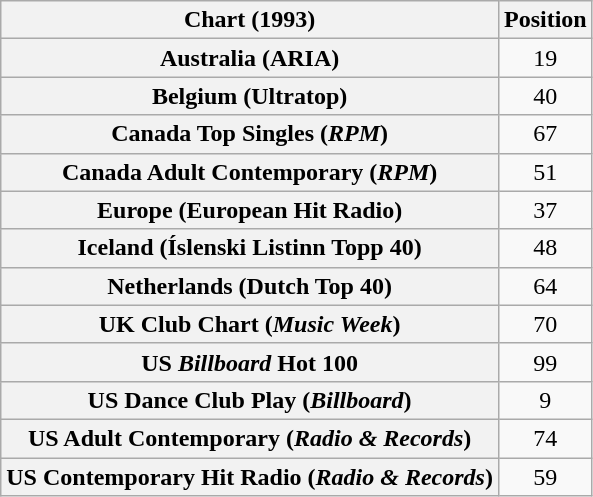<table class="wikitable sortable plainrowheaders" style="text-align:center">
<tr>
<th>Chart (1993)</th>
<th>Position</th>
</tr>
<tr>
<th scope="row">Australia (ARIA)</th>
<td>19</td>
</tr>
<tr>
<th scope="row">Belgium (Ultratop)</th>
<td>40</td>
</tr>
<tr>
<th scope="row">Canada Top Singles (<em>RPM</em>)</th>
<td>67</td>
</tr>
<tr>
<th scope="row">Canada Adult Contemporary (<em>RPM</em>)</th>
<td>51</td>
</tr>
<tr>
<th scope="row">Europe (European Hit Radio)</th>
<td>37</td>
</tr>
<tr>
<th scope="row">Iceland (Íslenski Listinn Topp 40)</th>
<td>48</td>
</tr>
<tr>
<th scope="row">Netherlands (Dutch Top 40)</th>
<td>64</td>
</tr>
<tr>
<th scope="row">UK Club Chart (<em>Music Week</em>)</th>
<td>70</td>
</tr>
<tr>
<th scope="row">US <em>Billboard</em> Hot 100</th>
<td>99</td>
</tr>
<tr>
<th scope="row">US Dance Club Play (<em>Billboard</em>)</th>
<td>9</td>
</tr>
<tr>
<th scope="row">US Adult Contemporary (<em>Radio & Records</em>)</th>
<td>74</td>
</tr>
<tr>
<th scope="row">US Contemporary Hit Radio (<em>Radio & Records</em>)</th>
<td>59</td>
</tr>
</table>
